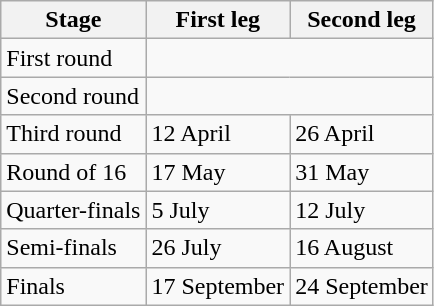<table class="wikitable">
<tr>
<th>Stage</th>
<th>First leg</th>
<th>Second leg</th>
</tr>
<tr>
<td>First round</td>
<td colspan=2></td>
</tr>
<tr>
<td>Second round</td>
<td colspan=2></td>
</tr>
<tr>
<td>Third round</td>
<td>12 April</td>
<td>26 April</td>
</tr>
<tr>
<td>Round of 16</td>
<td>17 May</td>
<td>31 May</td>
</tr>
<tr>
<td>Quarter-finals</td>
<td>5 July</td>
<td>12 July</td>
</tr>
<tr>
<td>Semi-finals</td>
<td>26 July</td>
<td>16 August</td>
</tr>
<tr>
<td>Finals</td>
<td>17 September</td>
<td>24 September</td>
</tr>
</table>
